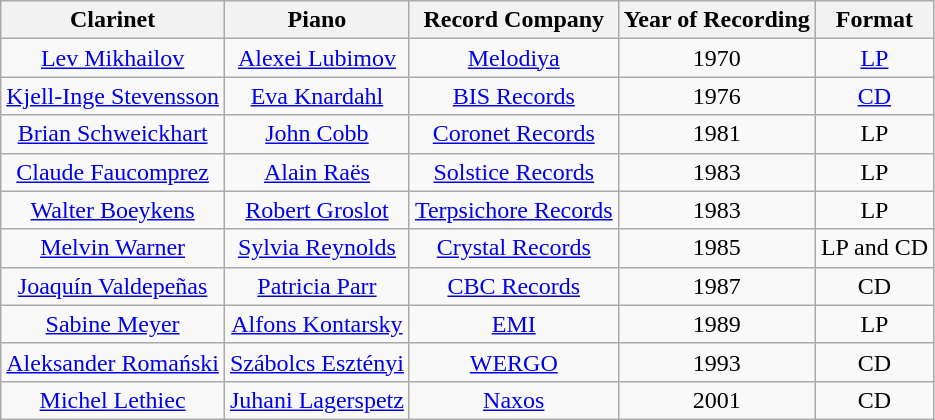<table class="wikitable">
<tr>
<th align="center">Clarinet</th>
<th align="center">Piano</th>
<th align="center">Record Company</th>
<th align="center">Year of Recording</th>
<th align="center">Format</th>
</tr>
<tr>
<td align="center"><a href='#'>Lev Mikhailov</a></td>
<td align="center"><a href='#'>Alexei Lubimov</a></td>
<td align="center"><a href='#'>Melodiya</a></td>
<td align="center">1970</td>
<td align="center"><a href='#'>LP</a></td>
</tr>
<tr>
<td align="center"><a href='#'>Kjell-Inge Stevensson</a></td>
<td align="center"><a href='#'>Eva Knardahl</a></td>
<td align="center"><a href='#'>BIS Records</a></td>
<td align="center">1976</td>
<td align="center"><a href='#'>CD</a></td>
</tr>
<tr>
<td align="center"><a href='#'>Brian Schweickhart</a></td>
<td align="center"><a href='#'>John Cobb</a></td>
<td align="center"><a href='#'>Coronet Records</a></td>
<td align="center">1981</td>
<td align="center">LP</td>
</tr>
<tr>
<td align="center"><a href='#'>Claude Faucomprez</a></td>
<td align="center"><a href='#'>Alain Raës</a></td>
<td align="center"><a href='#'>Solstice Records</a></td>
<td align="center">1983</td>
<td align="center">LP</td>
</tr>
<tr>
<td align="center"><a href='#'>Walter Boeykens</a></td>
<td align="center"><a href='#'>Robert Groslot</a></td>
<td align="center"><a href='#'>Terpsichore Records</a></td>
<td align="center">1983</td>
<td align="center">LP</td>
</tr>
<tr>
<td align="center"><a href='#'>Melvin Warner</a></td>
<td align="center"><a href='#'>Sylvia Reynolds</a></td>
<td align="center"><a href='#'>Crystal Records</a></td>
<td align="center">1985</td>
<td align="center">LP and CD</td>
</tr>
<tr>
<td align="center"><a href='#'>Joaquín Valdepeñas</a></td>
<td align="center"><a href='#'>Patricia Parr</a></td>
<td align="center"><a href='#'>CBC Records</a></td>
<td align="center">1987</td>
<td align="center">CD</td>
</tr>
<tr>
<td align="center"><a href='#'>Sabine Meyer</a></td>
<td align="center"><a href='#'>Alfons Kontarsky</a></td>
<td align="center"><a href='#'>EMI</a></td>
<td align="center">1989</td>
<td align="center">LP</td>
</tr>
<tr>
<td align="center"><a href='#'>Aleksander Romański</a></td>
<td align="center"><a href='#'>Szábolcs Esztényi</a></td>
<td align="center"><a href='#'>WERGO</a></td>
<td align="center">1993</td>
<td align="center">CD</td>
</tr>
<tr>
<td align="center"><a href='#'>Michel Lethiec</a></td>
<td align="center"><a href='#'>Juhani Lagerspetz</a></td>
<td align="center"><a href='#'>Naxos</a></td>
<td align="center">2001</td>
<td align="center">CD</td>
</tr>
</table>
